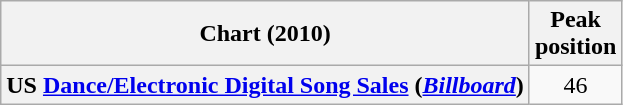<table class="wikitable plainrowheaders">
<tr>
<th scope="col">Chart (2010)</th>
<th scope="col">Peak<br>position</th>
</tr>
<tr>
<th scope="row">US <a href='#'>Dance/Electronic Digital Song Sales</a> (<em><a href='#'>Billboard</a></em>)</th>
<td style="text-align:center;">46</td>
</tr>
</table>
